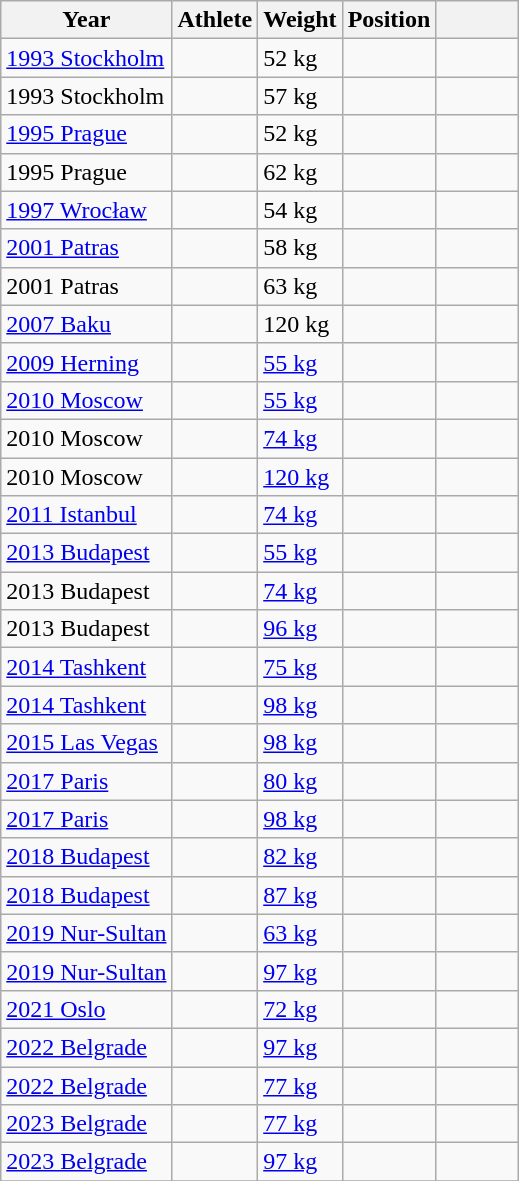<table class="wikitable sortable">
<tr>
<th>Year</th>
<th>Athlete</th>
<th>Weight</th>
<th>Position</th>
<th class="unsortable" style="width:3em"></th>
</tr>
<tr>
<td> <a href='#'>1993 Stockholm</a></td>
<td></td>
<td>52 kg</td>
<td></td>
<td></td>
</tr>
<tr>
<td> 1993 Stockholm</td>
<td></td>
<td>57 kg</td>
<td></td>
<td></td>
</tr>
<tr>
<td> <a href='#'>1995 Prague</a></td>
<td></td>
<td>52 kg</td>
<td></td>
<td></td>
</tr>
<tr>
<td> 1995 Prague</td>
<td></td>
<td>62 kg</td>
<td></td>
<td></td>
</tr>
<tr>
<td> <a href='#'>1997 Wrocław</a></td>
<td></td>
<td>54 kg</td>
<td></td>
<td></td>
</tr>
<tr>
<td> <a href='#'>2001 Patras</a></td>
<td></td>
<td>58 kg</td>
<td></td>
<td></td>
</tr>
<tr>
<td> 2001 Patras</td>
<td></td>
<td>63 kg</td>
<td></td>
<td></td>
</tr>
<tr>
<td> <a href='#'>2007 Baku</a></td>
<td></td>
<td>120 kg</td>
<td></td>
<td></td>
</tr>
<tr>
<td> <a href='#'>2009 Herning</a></td>
<td></td>
<td><a href='#'>55 kg</a></td>
<td></td>
<td></td>
</tr>
<tr>
<td> <a href='#'>2010 Moscow</a></td>
<td></td>
<td><a href='#'>55 kg</a></td>
<td></td>
<td></td>
</tr>
<tr>
<td> 2010 Moscow</td>
<td></td>
<td><a href='#'>74 kg</a></td>
<td></td>
<td></td>
</tr>
<tr>
<td> 2010 Moscow</td>
<td></td>
<td><a href='#'>120 kg</a></td>
<td></td>
<td></td>
</tr>
<tr>
<td> <a href='#'>2011 Istanbul</a></td>
<td></td>
<td><a href='#'>74 kg</a></td>
<td></td>
<td></td>
</tr>
<tr>
<td> <a href='#'>2013 Budapest</a></td>
<td></td>
<td><a href='#'>55 kg</a></td>
<td></td>
<td></td>
</tr>
<tr>
<td> 2013 Budapest</td>
<td></td>
<td><a href='#'>74 kg</a></td>
<td></td>
<td></td>
</tr>
<tr>
<td> 2013 Budapest</td>
<td></td>
<td><a href='#'>96 kg</a></td>
<td></td>
<td></td>
</tr>
<tr>
<td> <a href='#'>2014 Tashkent</a></td>
<td></td>
<td><a href='#'>75 kg</a></td>
<td></td>
<td></td>
</tr>
<tr>
<td> <a href='#'>2014 Tashkent</a></td>
<td></td>
<td><a href='#'>98 kg</a></td>
<td></td>
<td></td>
</tr>
<tr>
<td> <a href='#'>2015 Las Vegas</a></td>
<td></td>
<td><a href='#'>98 kg</a></td>
<td></td>
<td></td>
</tr>
<tr>
<td> <a href='#'>2017 Paris</a></td>
<td></td>
<td><a href='#'>80 kg</a></td>
<td></td>
<td></td>
</tr>
<tr>
<td> <a href='#'>2017 Paris</a></td>
<td></td>
<td><a href='#'>98 kg</a></td>
<td></td>
<td></td>
</tr>
<tr>
<td> <a href='#'>2018 Budapest</a></td>
<td></td>
<td><a href='#'>82 kg</a></td>
<td></td>
<td></td>
</tr>
<tr>
<td> <a href='#'>2018 Budapest</a></td>
<td></td>
<td><a href='#'>87 kg</a></td>
<td></td>
<td></td>
</tr>
<tr>
<td> <a href='#'>2019 Nur-Sultan</a></td>
<td></td>
<td><a href='#'>63 kg</a></td>
<td></td>
<td></td>
</tr>
<tr>
<td> <a href='#'>2019 Nur-Sultan</a></td>
<td></td>
<td><a href='#'>97 kg</a></td>
<td></td>
<td></td>
</tr>
<tr>
<td> <a href='#'>2021 Oslo</a></td>
<td></td>
<td><a href='#'>72 kg</a></td>
<td></td>
<td></td>
</tr>
<tr>
<td> <a href='#'>2022 Belgrade</a></td>
<td></td>
<td><a href='#'>97 kg</a></td>
<td></td>
<td></td>
</tr>
<tr>
<td> <a href='#'>2022 Belgrade</a></td>
<td></td>
<td><a href='#'>77 kg</a></td>
<td></td>
<td></td>
</tr>
<tr>
<td> <a href='#'>2023 Belgrade</a></td>
<td></td>
<td><a href='#'>77 kg</a></td>
<td></td>
<td></td>
</tr>
<tr>
<td> <a href='#'>2023 Belgrade</a></td>
<td></td>
<td><a href='#'>97 kg</a></td>
<td></td>
<td></td>
</tr>
<tr>
</tr>
</table>
